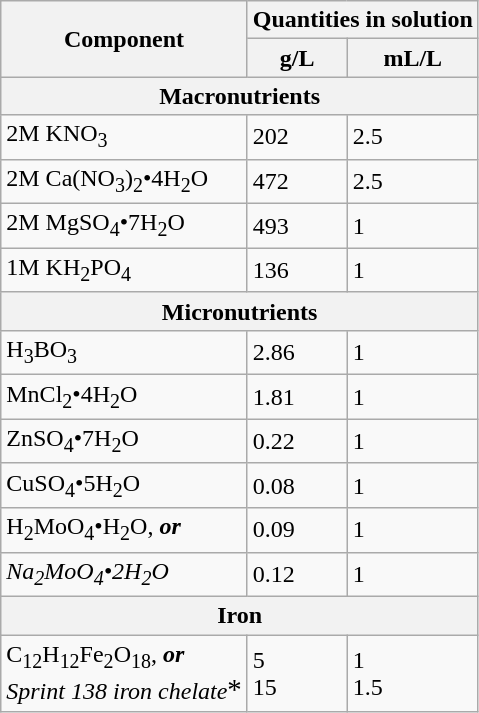<table class="wikitable">
<tr>
<th rowspan=2>Component</th>
<th colspan=2>Quantities in solution</th>
</tr>
<tr>
<th>g/L</th>
<th>mL/L</th>
</tr>
<tr>
<th colspan="3">Macronutrients</th>
</tr>
<tr>
<td>2M KNO<sub>3</sub></td>
<td>202</td>
<td>2.5</td>
</tr>
<tr>
<td>2M Ca(NO<sub>3</sub>)<sub>2</sub>•4H<sub>2</sub>O</td>
<td>472</td>
<td>2.5</td>
</tr>
<tr>
<td>2M MgSO<sub>4</sub>•7H<sub>2</sub>O</td>
<td>493</td>
<td>1</td>
</tr>
<tr>
<td>1M KH<sub>2</sub>PO<sub>4</sub></td>
<td>136</td>
<td>1</td>
</tr>
<tr>
<th colspan="3">Micronutrients</th>
</tr>
<tr>
<td>H<sub>3</sub>BO<sub>3</sub></td>
<td>2.86</td>
<td>1</td>
</tr>
<tr>
<td>MnCl<sub>2</sub>•4H<sub>2</sub>O</td>
<td>1.81</td>
<td>1</td>
</tr>
<tr>
<td>ZnSO<sub>4</sub>•7H<sub>2</sub>O</td>
<td>0.22</td>
<td>1</td>
</tr>
<tr>
<td>CuSO<sub>4</sub>•5H<sub>2</sub>O</td>
<td>0.08</td>
<td>1</td>
</tr>
<tr>
<td>H<sub>2</sub>MoO<sub>4</sub>•H<sub>2</sub>O, <strong><em>or</em></strong></td>
<td>0.09</td>
<td>1</td>
</tr>
<tr>
<td><em>Na<sub>2</sub>MoO<sub>4</sub>•2H<sub>2</sub>O</em></td>
<td>0.12</td>
<td>1</td>
</tr>
<tr>
<th colspan="3">Iron</th>
</tr>
<tr>
<td>C<sub>12</sub>H<sub>12</sub>Fe<sub>2</sub>O<sub>18</sub>, <strong><em>or</em></strong><br><em>Sprint 138 iron chelate</em><big>*</big></td>
<td>5<br>15</td>
<td>1<br>1.5</td>
</tr>
</table>
